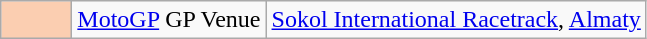<table class="wikitable">
<tr>
<td width=40px align=center style="background-color:#FBCEB1"></td>
<td><a href='#'>MotoGP</a> GP Venue</td>
<td><a href='#'>Sokol International Racetrack</a>, <a href='#'>Almaty</a></td>
</tr>
</table>
